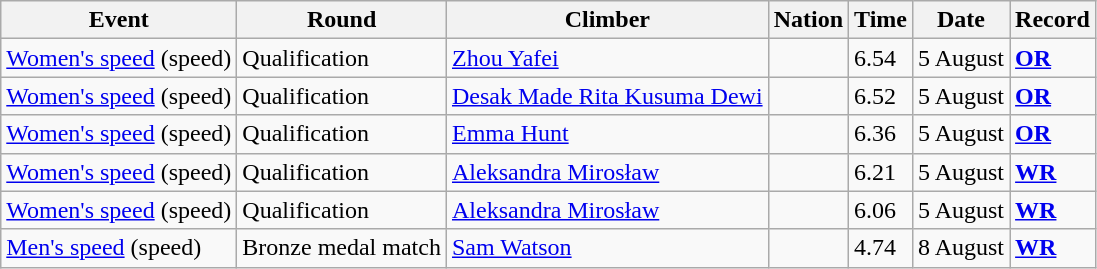<table class="wikitable">
<tr>
<th>Event</th>
<th>Round</th>
<th>Climber</th>
<th>Nation</th>
<th>Time</th>
<th>Date</th>
<th>Record</th>
</tr>
<tr>
<td><a href='#'>Women's speed</a> (speed)</td>
<td>Qualification</td>
<td><a href='#'>Zhou Yafei</a></td>
<td></td>
<td>6.54</td>
<td>5 August</td>
<td><strong><a href='#'>OR</a></strong></td>
</tr>
<tr>
<td><a href='#'>Women's speed</a> (speed)</td>
<td>Qualification</td>
<td><a href='#'>Desak Made Rita Kusuma Dewi</a></td>
<td></td>
<td>6.52</td>
<td>5 August</td>
<td><strong><a href='#'>OR</a></strong></td>
</tr>
<tr>
<td><a href='#'>Women's speed</a> (speed)</td>
<td>Qualification</td>
<td><a href='#'>Emma Hunt</a></td>
<td></td>
<td>6.36</td>
<td>5 August</td>
<td><strong><a href='#'>OR</a></strong></td>
</tr>
<tr>
<td><a href='#'>Women's speed</a> (speed)</td>
<td>Qualification</td>
<td><a href='#'>Aleksandra Mirosław</a></td>
<td></td>
<td>6.21</td>
<td>5 August</td>
<td><strong><a href='#'>WR</a></strong></td>
</tr>
<tr>
<td><a href='#'>Women's speed</a> (speed)</td>
<td>Qualification</td>
<td><a href='#'>Aleksandra Mirosław</a></td>
<td></td>
<td>6.06</td>
<td>5 August</td>
<td><strong><a href='#'>WR</a></strong></td>
</tr>
<tr>
<td><a href='#'>Men's speed</a> (speed)</td>
<td>Bronze medal match</td>
<td><a href='#'>Sam Watson</a></td>
<td></td>
<td>4.74</td>
<td>8 August</td>
<td><strong><a href='#'>WR</a></strong></td>
</tr>
</table>
